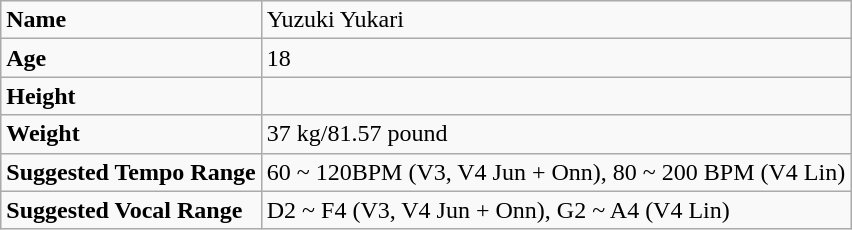<table class="wikitable">
<tr>
<td><strong>Name</strong></td>
<td>Yuzuki Yukari</td>
</tr>
<tr>
<td><strong>Age</strong></td>
<td>18</td>
</tr>
<tr>
<td><strong>Height</strong></td>
<td></td>
</tr>
<tr>
<td><strong>Weight</strong></td>
<td>37 kg/81.57 pound</td>
</tr>
<tr>
<td><strong>Suggested Tempo Range</strong></td>
<td>60 ~ 120BPM (V3, V4 Jun + Onn), 80 ~ 200 BPM (V4 Lin)</td>
</tr>
<tr>
<td><strong>Suggested Vocal Range</strong></td>
<td>D2 ~ F4 (V3, V4 Jun + Onn), G2 ~ A4 (V4 Lin)</td>
</tr>
</table>
